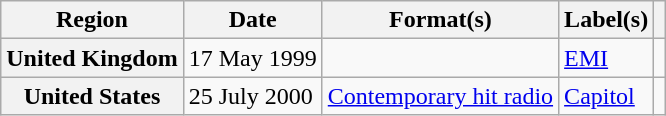<table class="wikitable plainrowheaders">
<tr>
<th scope="col">Region</th>
<th scope="col">Date</th>
<th scope="col">Format(s)</th>
<th scope="col">Label(s)</th>
<th scope="col"></th>
</tr>
<tr>
<th scope="row">United Kingdom</th>
<td>17 May 1999</td>
<td></td>
<td><a href='#'>EMI</a></td>
<td align="center"></td>
</tr>
<tr>
<th scope="row">United States</th>
<td>25 July 2000</td>
<td><a href='#'>Contemporary hit radio</a></td>
<td><a href='#'>Capitol</a></td>
<td align="center"></td>
</tr>
</table>
